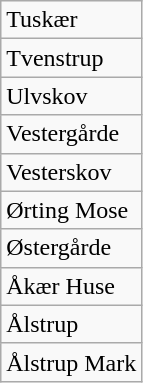<table class="wikitable" style="float:left; margin-right:1em">
<tr>
<td>Tuskær</td>
</tr>
<tr>
<td>Tvenstrup</td>
</tr>
<tr>
<td>Ulvskov</td>
</tr>
<tr>
<td>Vestergårde</td>
</tr>
<tr>
<td>Vesterskov</td>
</tr>
<tr>
<td>Ørting Mose</td>
</tr>
<tr>
<td>Østergårde</td>
</tr>
<tr>
<td>Åkær Huse</td>
</tr>
<tr>
<td>Ålstrup</td>
</tr>
<tr>
<td>Ålstrup Mark</td>
</tr>
</table>
